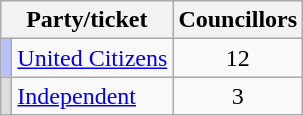<table class="wikitable">
<tr>
<th colspan=2>Party/ticket</th>
<th>Councillors</th>
</tr>
<tr>
<td style="background:#B8BFFE"></td>
<td><a href='#'>United Citizens</a></td>
<td style="text-align: center;">12</td>
</tr>
<tr>
<td style="background:#DDDDDD"></td>
<td><a href='#'>Independent</a></td>
<td style="text-align: center;">3</td>
</tr>
</table>
